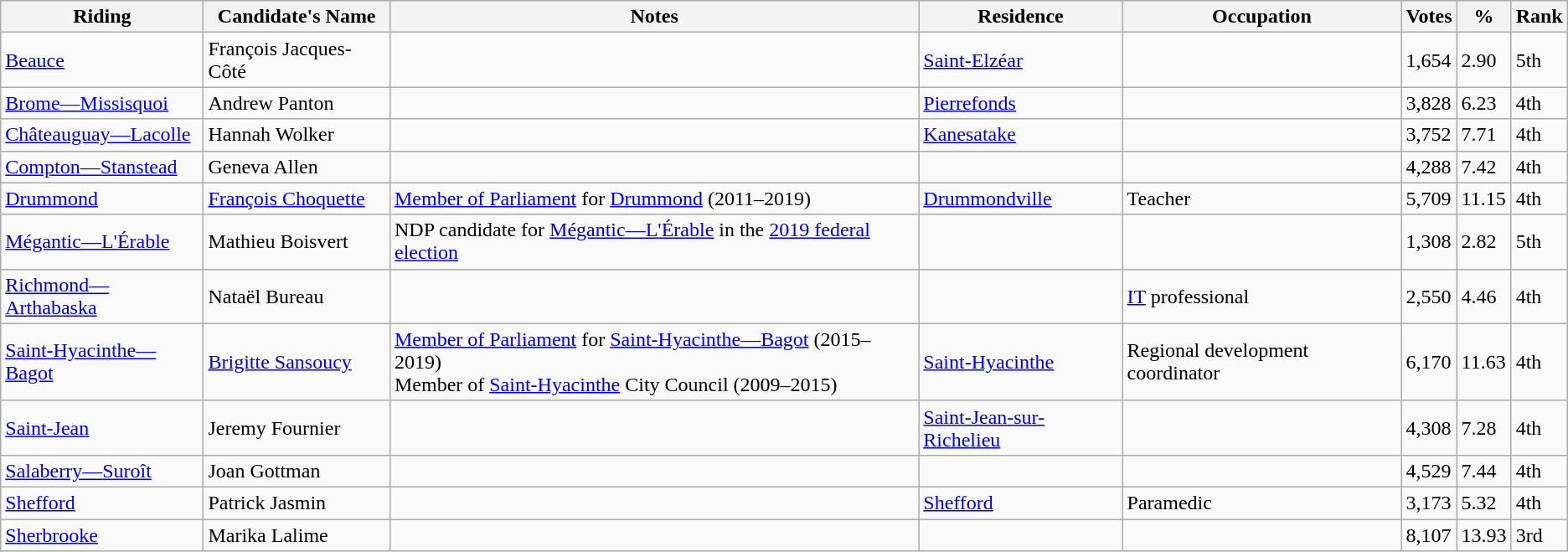<table class="wikitable sortable">
<tr>
<th>Riding<br></th>
<th>Candidate's Name</th>
<th>Notes</th>
<th>Residence</th>
<th>Occupation</th>
<th>Votes</th>
<th>%</th>
<th>Rank</th>
</tr>
<tr>
<td><a href='#'>Beauce</a></td>
<td>François Jacques-Côté</td>
<td></td>
<td><a href='#'>Saint-Elzéar</a></td>
<td></td>
<td>1,654</td>
<td>2.90</td>
<td>5th</td>
</tr>
<tr>
<td><a href='#'>Brome—Missisquoi</a></td>
<td>Andrew Panton</td>
<td></td>
<td><a href='#'>Pierrefonds</a></td>
<td></td>
<td>3,828</td>
<td>6.23</td>
<td>4th</td>
</tr>
<tr>
<td><a href='#'>Châteauguay—Lacolle</a></td>
<td>Hannah Wolker</td>
<td></td>
<td><a href='#'>Kanesatake</a></td>
<td></td>
<td>3,752</td>
<td>7.71</td>
<td>4th</td>
</tr>
<tr>
<td><a href='#'>Compton—Stanstead</a></td>
<td>Geneva Allen</td>
<td></td>
<td></td>
<td></td>
<td>4,288</td>
<td>7.42</td>
<td>4th</td>
</tr>
<tr>
<td><a href='#'>Drummond</a></td>
<td><a href='#'>François Choquette</a></td>
<td><a href='#'>Member of Parliament</a> for <a href='#'>Drummond</a> (2011–2019)</td>
<td><a href='#'>Drummondville</a></td>
<td>Teacher</td>
<td>5,709</td>
<td>11.15</td>
<td>4th</td>
</tr>
<tr>
<td><a href='#'>Mégantic—L'Érable</a></td>
<td>Mathieu Boisvert</td>
<td>NDP candidate for <a href='#'>Mégantic—L'Érable</a> in the <a href='#'>2019 federal election</a></td>
<td></td>
<td></td>
<td>1,308</td>
<td>2.82</td>
<td>5th</td>
</tr>
<tr>
<td><a href='#'>Richmond—Arthabaska</a></td>
<td>Nataël Bureau</td>
<td></td>
<td></td>
<td><a href='#'>IT</a> professional</td>
<td>2,550</td>
<td>4.46</td>
<td>4th</td>
</tr>
<tr>
<td><a href='#'>Saint-Hyacinthe—Bagot</a></td>
<td><a href='#'>Brigitte Sansoucy</a></td>
<td><a href='#'>Member of Parliament</a> for <a href='#'>Saint-Hyacinthe—Bagot</a> (2015–2019) <br> Member of <a href='#'>Saint-Hyacinthe</a> City Council (2009–2015)</td>
<td><a href='#'>Saint-Hyacinthe</a></td>
<td>Regional development coordinator</td>
<td>6,170</td>
<td>11.63</td>
<td>4th</td>
</tr>
<tr>
<td><a href='#'>Saint-Jean</a></td>
<td>Jeremy Fournier</td>
<td></td>
<td><a href='#'>Saint-Jean-sur-Richelieu</a></td>
<td></td>
<td>4,308</td>
<td>7.28</td>
<td>4th</td>
</tr>
<tr>
<td><a href='#'>Salaberry—Suroît</a></td>
<td>Joan Gottman</td>
<td></td>
<td></td>
<td></td>
<td>4,529</td>
<td>7.44</td>
<td>4th</td>
</tr>
<tr>
<td><a href='#'>Shefford</a></td>
<td>Patrick Jasmin</td>
<td></td>
<td><a href='#'>Shefford</a></td>
<td>Paramedic</td>
<td>3,173</td>
<td>5.32</td>
<td>4th</td>
</tr>
<tr>
<td><a href='#'>Sherbrooke</a></td>
<td>Marika Lalime</td>
<td></td>
<td></td>
<td></td>
<td>8,107</td>
<td>13.93</td>
<td>3rd</td>
</tr>
</table>
